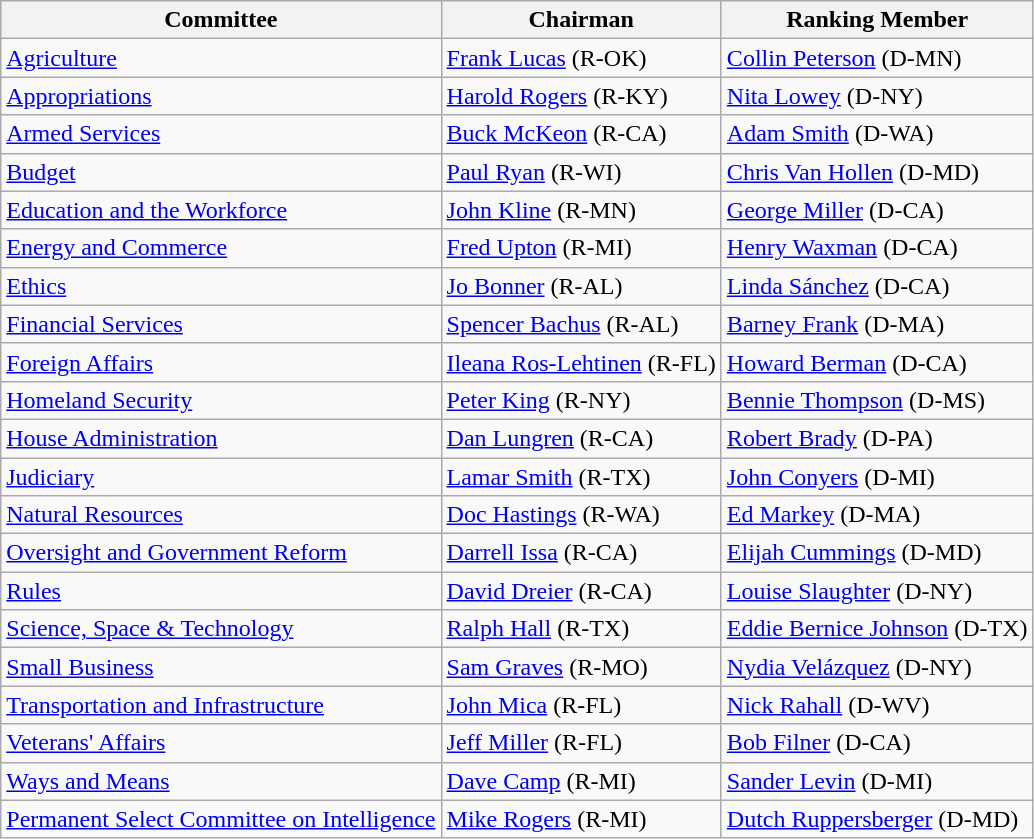<table class="wikitable">
<tr>
<th>Committee</th>
<th>Chairman</th>
<th>Ranking Member</th>
</tr>
<tr>
<td><a href='#'>Agriculture</a></td>
<td><a href='#'>Frank Lucas</a> (R-OK)</td>
<td><a href='#'>Collin Peterson</a> (D-MN)</td>
</tr>
<tr>
<td><a href='#'>Appropriations</a></td>
<td><a href='#'>Harold Rogers</a> (R-KY)</td>
<td><a href='#'>Nita Lowey</a> (D-NY)</td>
</tr>
<tr>
<td><a href='#'>Armed Services</a></td>
<td><a href='#'>Buck McKeon</a> (R-CA)</td>
<td><a href='#'>Adam Smith</a> (D-WA)</td>
</tr>
<tr>
<td><a href='#'>Budget</a></td>
<td><a href='#'>Paul Ryan</a> (R-WI)</td>
<td><a href='#'>Chris Van Hollen</a> (D-MD)</td>
</tr>
<tr>
<td><a href='#'>Education and the Workforce</a></td>
<td><a href='#'>John Kline</a> (R-MN)</td>
<td><a href='#'>George Miller</a> (D-CA)</td>
</tr>
<tr>
<td><a href='#'>Energy and Commerce</a></td>
<td><a href='#'>Fred Upton</a> (R-MI)</td>
<td><a href='#'>Henry Waxman</a> (D-CA)</td>
</tr>
<tr>
<td><a href='#'>Ethics</a></td>
<td><a href='#'>Jo Bonner</a> (R-AL)</td>
<td><a href='#'>Linda Sánchez</a> (D-CA)</td>
</tr>
<tr>
<td><a href='#'>Financial Services</a></td>
<td><a href='#'>Spencer Bachus</a> (R-AL)</td>
<td><a href='#'>Barney Frank</a> (D-MA)</td>
</tr>
<tr>
<td><a href='#'>Foreign Affairs</a></td>
<td><a href='#'>Ileana Ros-Lehtinen</a> (R-FL)</td>
<td><a href='#'>Howard Berman</a> (D-CA)</td>
</tr>
<tr>
<td><a href='#'>Homeland Security</a></td>
<td><a href='#'>Peter King</a> (R-NY)</td>
<td><a href='#'>Bennie Thompson</a> (D-MS)</td>
</tr>
<tr>
<td><a href='#'>House Administration</a></td>
<td><a href='#'>Dan Lungren</a> (R-CA)</td>
<td><a href='#'>Robert Brady</a> (D-PA)</td>
</tr>
<tr>
<td><a href='#'>Judiciary</a></td>
<td><a href='#'>Lamar Smith</a> (R-TX)</td>
<td><a href='#'>John Conyers</a> (D-MI)</td>
</tr>
<tr>
<td><a href='#'>Natural Resources</a></td>
<td><a href='#'>Doc Hastings</a> (R-WA)</td>
<td><a href='#'>Ed Markey</a> (D-MA)</td>
</tr>
<tr>
<td><a href='#'>Oversight and Government Reform</a></td>
<td><a href='#'>Darrell Issa</a> (R-CA)</td>
<td><a href='#'>Elijah Cummings</a> (D-MD)</td>
</tr>
<tr>
<td><a href='#'>Rules</a></td>
<td><a href='#'>David Dreier</a> (R-CA)</td>
<td><a href='#'>Louise Slaughter</a> (D-NY)</td>
</tr>
<tr>
<td><a href='#'>Science, Space & Technology</a></td>
<td><a href='#'>Ralph Hall</a> (R-TX)</td>
<td><a href='#'>Eddie Bernice Johnson</a> (D-TX)</td>
</tr>
<tr>
<td><a href='#'>Small Business</a></td>
<td><a href='#'>Sam Graves</a> (R-MO)</td>
<td><a href='#'>Nydia Velázquez</a> (D-NY)</td>
</tr>
<tr>
<td><a href='#'>Transportation and Infrastructure</a></td>
<td><a href='#'>John Mica</a> (R-FL)</td>
<td><a href='#'>Nick Rahall</a> (D-WV)</td>
</tr>
<tr>
<td><a href='#'>Veterans' Affairs</a></td>
<td><a href='#'>Jeff Miller</a> (R-FL)</td>
<td><a href='#'>Bob Filner</a> (D-CA)</td>
</tr>
<tr>
<td><a href='#'>Ways and Means</a></td>
<td><a href='#'>Dave Camp</a> (R-MI)</td>
<td><a href='#'>Sander Levin</a> (D-MI)</td>
</tr>
<tr>
<td><a href='#'>Permanent Select Committee on Intelligence</a></td>
<td><a href='#'>Mike Rogers</a> (R-MI)</td>
<td><a href='#'>Dutch Ruppersberger</a> (D-MD)</td>
</tr>
</table>
